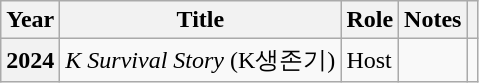<table class="wikitable plainrowheaders">
<tr>
<th scope="col">Year</th>
<th scope="col">Title</th>
<th scope="col">Role</th>
<th scope="col">Notes</th>
<th scope="col" class="unsortable"></th>
</tr>
<tr>
<th scope="row">2024</th>
<td><em>K Survival Story</em> (K생존기)</td>
<td>Host</td>
<td></td>
<td></td>
</tr>
</table>
